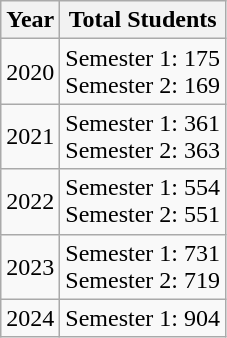<table class="wikitable sortable">
<tr>
<th>Year</th>
<th>Total Students</th>
</tr>
<tr>
<td>2020</td>
<td>Semester 1: 175<br>Semester 2: 169</td>
</tr>
<tr>
<td>2021</td>
<td>Semester 1: 361<br>Semester 2: 363</td>
</tr>
<tr>
<td>2022</td>
<td>Semester 1: 554<br>Semester 2: 551</td>
</tr>
<tr>
<td>2023</td>
<td>Semester 1: 731<br>Semester 2: 719</td>
</tr>
<tr>
<td>2024</td>
<td>Semester 1: 904</td>
</tr>
</table>
